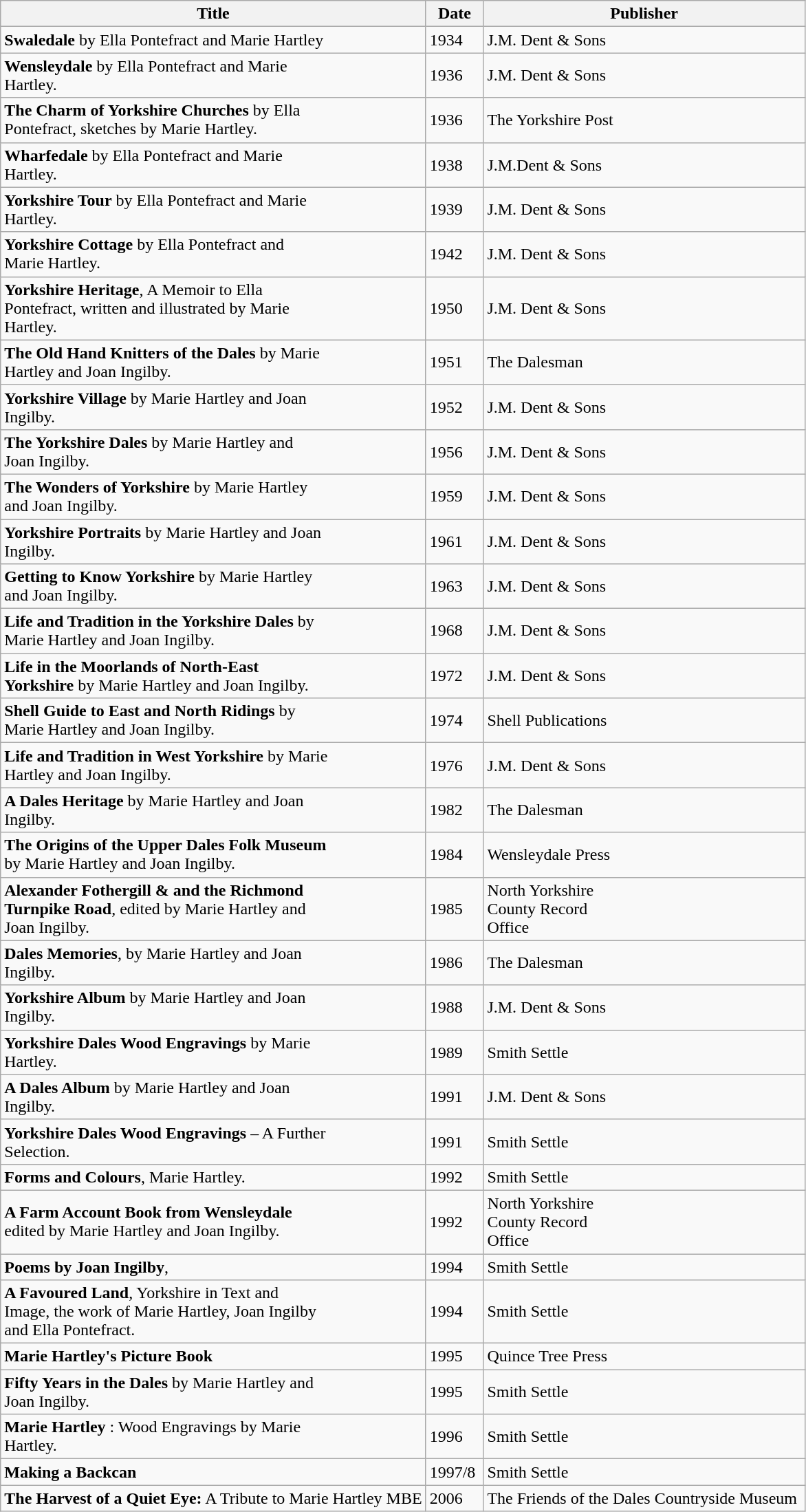<table class="wikitable">
<tr>
<th>Title</th>
<th>Date</th>
<th>Publisher</th>
</tr>
<tr>
<td><strong>Swaledale</strong> by Ella Pontefract and Marie Hartley</td>
<td>1934 </td>
<td>J.M. Dent & Sons </td>
</tr>
<tr>
<td><strong>Wensleydale</strong> by Ella Pontefract and Marie<br>Hartley.</td>
<td>1936 </td>
<td>J.M. Dent & Sons </td>
</tr>
<tr>
<td><strong>The Charm of Yorkshire Churches</strong> by Ella<br>Pontefract, sketches by Marie Hartley.</td>
<td>1936 </td>
<td>The Yorkshire Post </td>
</tr>
<tr>
<td><strong>Wharfedale</strong> by Ella Pontefract and Marie<br>Hartley.</td>
<td>1938 </td>
<td>J.M.Dent & Sons </td>
</tr>
<tr>
<td><strong>Yorkshire Tour</strong> by Ella Pontefract and Marie<br>Hartley.</td>
<td>1939 </td>
<td>J.M. Dent & Sons </td>
</tr>
<tr>
<td><strong>Yorkshire Cottage</strong> by Ella Pontefract and<br>Marie Hartley.</td>
<td>1942 </td>
<td>J.M. Dent & Sons </td>
</tr>
<tr>
<td><strong>Yorkshire Heritage</strong>, A Memoir to Ella<br>Pontefract, written and illustrated by Marie<br>Hartley.</td>
<td>1950 </td>
<td>J.M. Dent & Sons </td>
</tr>
<tr>
<td><strong>The Old Hand Knitters of the Dales</strong> by Marie<br>Hartley and Joan Ingilby.</td>
<td>1951 </td>
<td>The Dalesman </td>
</tr>
<tr>
<td><strong>Yorkshire Village</strong> by Marie Hartley and Joan<br>Ingilby.</td>
<td>1952 </td>
<td>J.M. Dent & Sons </td>
</tr>
<tr>
<td><strong>The Yorkshire Dales</strong> by Marie Hartley and<br>Joan Ingilby.</td>
<td>1956 </td>
<td>J.M. Dent & Sons </td>
</tr>
<tr>
<td><strong>The Wonders of Yorkshire</strong> by Marie Hartley<br>and Joan Ingilby.</td>
<td>1959 </td>
<td>J.M. Dent & Sons </td>
</tr>
<tr>
<td><strong>Yorkshire Portraits</strong> by Marie Hartley and Joan<br>Ingilby.</td>
<td>1961 </td>
<td>J.M. Dent & Sons </td>
</tr>
<tr>
<td><strong>Getting to Know Yorkshire</strong> by Marie Hartley<br>and Joan Ingilby.</td>
<td>1963 </td>
<td>J.M. Dent & Sons </td>
</tr>
<tr>
<td><strong>Life and Tradition in the Yorkshire Dales</strong> by<br>Marie Hartley and Joan Ingilby.</td>
<td>1968 </td>
<td>J.M. Dent & Sons </td>
</tr>
<tr>
<td><strong>Life in the Moorlands of North-East<br>Yorkshire</strong> by Marie Hartley and Joan Ingilby.<br></td>
<td>1972 </td>
<td>J.M. Dent & Sons </td>
</tr>
<tr>
<td><strong>Shell Guide to East and North Ridings</strong> by<br>Marie Hartley and Joan Ingilby.</td>
<td>1974 </td>
<td>Shell Publications </td>
</tr>
<tr>
<td><strong>Life and Tradition in West Yorkshire</strong> by Marie<br>Hartley and Joan Ingilby.</td>
<td>1976 </td>
<td>J.M. Dent & Sons </td>
</tr>
<tr>
<td><strong>A Dales Heritage</strong> by Marie Hartley and Joan<br>Ingilby.</td>
<td>1982 </td>
<td>The Dalesman </td>
</tr>
<tr>
<td><strong>The Origins of the Upper Dales Folk Museum</strong><br>by Marie Hartley and Joan Ingilby.</td>
<td>1984 </td>
<td>Wensleydale Press </td>
</tr>
<tr>
<td><strong>Alexander Fothergill & and the Richmond<br>Turnpike Road</strong>, edited by Marie Hartley and<br>Joan Ingilby.</td>
<td>1985 </td>
<td>North Yorkshire<br>County Record<br>Office </td>
</tr>
<tr>
<td><strong>Dales Memories</strong>, by Marie Hartley and Joan<br>Ingilby.</td>
<td>1986 </td>
<td>The Dalesman </td>
</tr>
<tr>
<td><strong>Yorkshire Album</strong> by Marie Hartley and Joan<br>Ingilby.</td>
<td>1988 </td>
<td>J.M. Dent & Sons </td>
</tr>
<tr>
<td><strong>Yorkshire Dales Wood Engravings</strong> by Marie<br>Hartley.</td>
<td>1989 </td>
<td>Smith Settle </td>
</tr>
<tr>
<td><strong>A Dales Album</strong> by Marie Hartley and Joan<br>Ingilby.</td>
<td>1991 </td>
<td>J.M. Dent & Sons </td>
</tr>
<tr>
<td><strong>Yorkshire Dales Wood Engravings</strong> – A Further<br>Selection.</td>
<td>1991 </td>
<td>Smith Settle </td>
</tr>
<tr>
<td><strong>Forms and Colours</strong>, Marie Hartley.</td>
<td>1992 </td>
<td>Smith Settle </td>
</tr>
<tr>
<td><strong>A Farm Account Book from Wensleydale</strong><br>edited by Marie Hartley and Joan Ingilby.</td>
<td>1992 </td>
<td>North Yorkshire<br>County Record<br>Office </td>
</tr>
<tr>
<td><strong>Poems by Joan Ingilby</strong>,</td>
<td>1994 </td>
<td>Smith Settle </td>
</tr>
<tr>
<td><strong>A Favoured Land</strong>, Yorkshire in Text and<br>Image, the work of Marie Hartley, Joan Ingilby<br>and Ella Pontefract.</td>
<td>1994 </td>
<td>Smith Settle </td>
</tr>
<tr>
<td><strong>Marie Hartley's Picture Book</strong></td>
<td>1995 </td>
<td>Quince Tree Press </td>
</tr>
<tr>
<td><strong>Fifty Years in the Dales</strong> by Marie Hartley and<br>Joan Ingilby.</td>
<td>1995 </td>
<td>Smith Settle </td>
</tr>
<tr>
<td><strong>Marie Hartley</strong> : Wood Engravings by Marie<br>Hartley.</td>
<td>1996 </td>
<td>Smith Settle </td>
</tr>
<tr>
<td><strong>Making a Backcan</strong></td>
<td>1997/8 </td>
<td>Smith Settle </td>
</tr>
<tr>
<td><strong>The Harvest of a Quiet Eye:</strong> A Tribute to Marie Hartley MBE</td>
<td>2006 </td>
<td>The Friends of the Dales Countryside Museum </td>
</tr>
</table>
